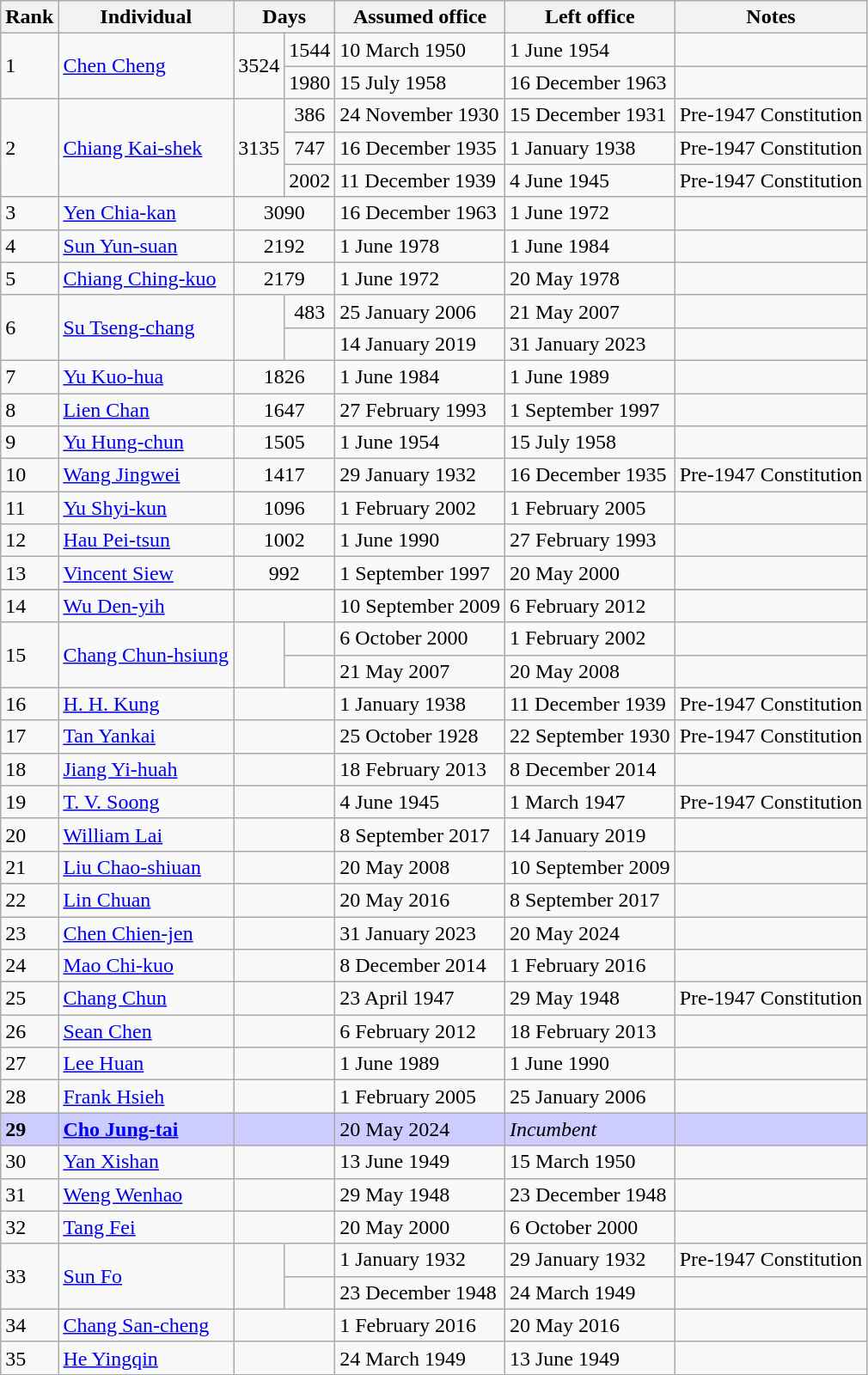<table class="wikitable sortable">
<tr>
<th>Rank</th>
<th>Individual</th>
<th colspan=2>Days</th>
<th>Assumed office</th>
<th>Left office</th>
<th>Notes</th>
</tr>
<tr>
<td rowspan="2">1</td>
<td rowspan="2"><a href='#'>Chen Cheng</a></td>
<td rowspan="2" style="text-align:center;">3524</td>
<td style="text-align:center;">1544</td>
<td>10 March 1950</td>
<td>1 June 1954</td>
<td></td>
</tr>
<tr>
<td style="text-align:center;">1980</td>
<td>15 July 1958</td>
<td>16 December 1963</td>
<td></td>
</tr>
<tr>
<td rowspan="3">2</td>
<td rowspan="3"><a href='#'>Chiang Kai-shek</a></td>
<td rowspan="3" style="text-align:center;">3135</td>
<td style="text-align:center;">386</td>
<td>24 November 1930</td>
<td>15 December 1931</td>
<td>Pre-1947 Constitution</td>
</tr>
<tr>
<td style="text-align:center;">747</td>
<td>16 December 1935</td>
<td>1 January 1938</td>
<td>Pre-1947 Constitution</td>
</tr>
<tr>
<td style="text-align:center;">2002</td>
<td>11 December 1939</td>
<td>4 June 1945</td>
<td>Pre-1947 Constitution</td>
</tr>
<tr>
<td>3</td>
<td><a href='#'>Yen Chia-kan</a></td>
<td colspan="2" style="text-align:center;">3090</td>
<td>16 December 1963</td>
<td>1 June 1972</td>
<td></td>
</tr>
<tr>
<td>4</td>
<td><a href='#'>Sun Yun-suan</a></td>
<td colspan="2" style="text-align:center;">2192</td>
<td>1 June 1978</td>
<td>1 June 1984</td>
<td></td>
</tr>
<tr>
<td>5</td>
<td><a href='#'>Chiang Ching-kuo</a></td>
<td colspan="2" style="text-align:center;">2179</td>
<td>1 June 1972</td>
<td>20 May 1978</td>
<td></td>
</tr>
<tr>
<td rowspan="2">6</td>
<td rowspan="2"><a href='#'>Su Tseng-chang</a></td>
<td rowspan="2" style="text-align:center"></td>
<td style="text-align:center;">483</td>
<td>25 January 2006</td>
<td>21 May 2007</td>
<td></td>
</tr>
<tr>
<td style="text-align:center;"></td>
<td>14 January 2019</td>
<td>31 January 2023</td>
<td></td>
</tr>
<tr>
<td>7</td>
<td><a href='#'>Yu Kuo-hua</a></td>
<td colspan="2" style="text-align:center;">1826</td>
<td>1 June 1984</td>
<td>1 June 1989</td>
<td></td>
</tr>
<tr>
<td>8</td>
<td><a href='#'>Lien Chan</a></td>
<td colspan="2" style="text-align:center;">1647</td>
<td>27 February 1993</td>
<td>1 September 1997</td>
<td></td>
</tr>
<tr>
<td>9</td>
<td><a href='#'>Yu Hung-chun</a></td>
<td colspan="2" style="text-align:center;">1505</td>
<td>1 June 1954</td>
<td>15 July 1958</td>
<td></td>
</tr>
<tr>
<td>10</td>
<td><a href='#'>Wang Jingwei</a></td>
<td colspan="2" style="text-align:center;">1417</td>
<td>29 January 1932</td>
<td>16 December 1935</td>
<td>Pre-1947 Constitution</td>
</tr>
<tr>
<td>11</td>
<td><a href='#'>Yu Shyi-kun</a></td>
<td colspan="2" style="text-align:center;">1096</td>
<td>1 February 2002</td>
<td>1 February 2005</td>
<td></td>
</tr>
<tr>
<td>12</td>
<td><a href='#'>Hau Pei-tsun</a></td>
<td colspan="2" style="text-align:center;">1002</td>
<td>1 June 1990</td>
<td>27 February 1993</td>
<td></td>
</tr>
<tr>
<td>13</td>
<td><a href='#'>Vincent Siew</a></td>
<td colspan="2" style="text-align:center;">992</td>
<td>1 September 1997</td>
<td>20 May 2000</td>
<td></td>
</tr>
<tr>
</tr>
<tr>
<td>14</td>
<td><a href='#'>Wu Den-yih</a></td>
<td colspan="2"></td>
<td>10 September 2009</td>
<td>6 February 2012</td>
<td></td>
</tr>
<tr>
<td rowspan="2">15</td>
<td rowspan="2"><a href='#'>Chang Chun-hsiung</a></td>
<td rowspan="2"></td>
<td></td>
<td>6 October 2000</td>
<td>1 February 2002</td>
<td></td>
</tr>
<tr>
<td></td>
<td>21 May 2007</td>
<td>20 May 2008</td>
<td></td>
</tr>
<tr>
<td>16</td>
<td><a href='#'>H. H. Kung</a></td>
<td colspan="2"></td>
<td>1 January 1938</td>
<td>11 December 1939</td>
<td>Pre-1947 Constitution</td>
</tr>
<tr>
<td>17</td>
<td><a href='#'>Tan Yankai</a></td>
<td colspan="2"></td>
<td>25 October 1928</td>
<td>22 September 1930</td>
<td>Pre-1947 Constitution</td>
</tr>
<tr>
<td>18</td>
<td><a href='#'>Jiang Yi-huah</a></td>
<td colspan="2"></td>
<td>18 February 2013</td>
<td>8 December 2014</td>
<td></td>
</tr>
<tr>
<td>19</td>
<td><a href='#'>T. V. Soong</a></td>
<td colspan="2"></td>
<td>4 June 1945</td>
<td>1 March 1947</td>
<td>Pre-1947 Constitution</td>
</tr>
<tr>
<td>20</td>
<td><a href='#'>William Lai</a></td>
<td colspan="2"></td>
<td>8 September 2017</td>
<td>14 January 2019</td>
<td></td>
</tr>
<tr>
<td>21</td>
<td><a href='#'>Liu Chao-shiuan</a></td>
<td colspan="2"></td>
<td>20 May 2008</td>
<td>10 September 2009</td>
<td></td>
</tr>
<tr>
<td>22</td>
<td><a href='#'>Lin Chuan</a></td>
<td colspan="2"></td>
<td>20 May 2016</td>
<td>8 September 2017</td>
<td></td>
</tr>
<tr>
<td>23</td>
<td><a href='#'>Chen Chien-jen</a></td>
<td colspan="2" style="text-align:center;"></td>
<td>31 January 2023</td>
<td>20 May 2024</td>
<td></td>
</tr>
<tr>
<td>24</td>
<td><a href='#'>Mao Chi-kuo</a></td>
<td colspan="2"></td>
<td>8 December 2014</td>
<td>1 February 2016</td>
<td></td>
</tr>
<tr>
<td>25</td>
<td><a href='#'>Chang Chun</a></td>
<td colspan="2"></td>
<td>23 April 1947</td>
<td>29 May 1948</td>
<td>Pre-1947 Constitution</td>
</tr>
<tr>
<td>26</td>
<td><a href='#'>Sean Chen</a></td>
<td colspan="2"></td>
<td>6 February 2012</td>
<td>18 February 2013</td>
<td></td>
</tr>
<tr>
<td>27</td>
<td><a href='#'>Lee Huan</a></td>
<td colspan="2"></td>
<td>1 June 1989</td>
<td>1 June 1990</td>
<td></td>
</tr>
<tr>
<td>28</td>
<td><a href='#'>Frank Hsieh</a></td>
<td colspan="2"></td>
<td>1 February 2005</td>
<td>25 January 2006</td>
<td></td>
</tr>
<tr bgcolor="ccccff">
<td><strong>29</strong></td>
<td><strong><a href='#'>Cho Jung-tai</a></strong></td>
<td colspan="2" style="text-align:center;"><strong></strong></td>
<td>20 May 2024</td>
<td><em>Incumbent</em></td>
<td></td>
</tr>
<tr>
<td>30</td>
<td><a href='#'>Yan Xishan</a></td>
<td colspan="2"></td>
<td>13 June 1949</td>
<td>15 March 1950</td>
<td></td>
</tr>
<tr>
<td>31</td>
<td><a href='#'>Weng Wenhao</a></td>
<td colspan="2"></td>
<td>29 May 1948</td>
<td>23 December 1948</td>
<td></td>
</tr>
<tr>
<td>32</td>
<td><a href='#'>Tang Fei</a></td>
<td colspan="2"></td>
<td>20 May 2000</td>
<td>6 October 2000</td>
<td></td>
</tr>
<tr>
<td rowspan="2">33</td>
<td rowspan="2"><a href='#'>Sun Fo</a></td>
<td rowspan="2"></td>
<td></td>
<td>1 January 1932</td>
<td>29 January 1932</td>
<td>Pre-1947 Constitution</td>
</tr>
<tr>
<td></td>
<td>23 December 1948</td>
<td>24 March 1949</td>
<td></td>
</tr>
<tr>
<td>34</td>
<td><a href='#'>Chang San-cheng</a></td>
<td colspan="2"></td>
<td>1 February 2016</td>
<td>20 May 2016</td>
<td></td>
</tr>
<tr>
<td>35</td>
<td><a href='#'>He Yingqin</a></td>
<td colspan="2"></td>
<td>24 March 1949</td>
<td>13 June 1949</td>
<td></td>
</tr>
<tr>
</tr>
</table>
